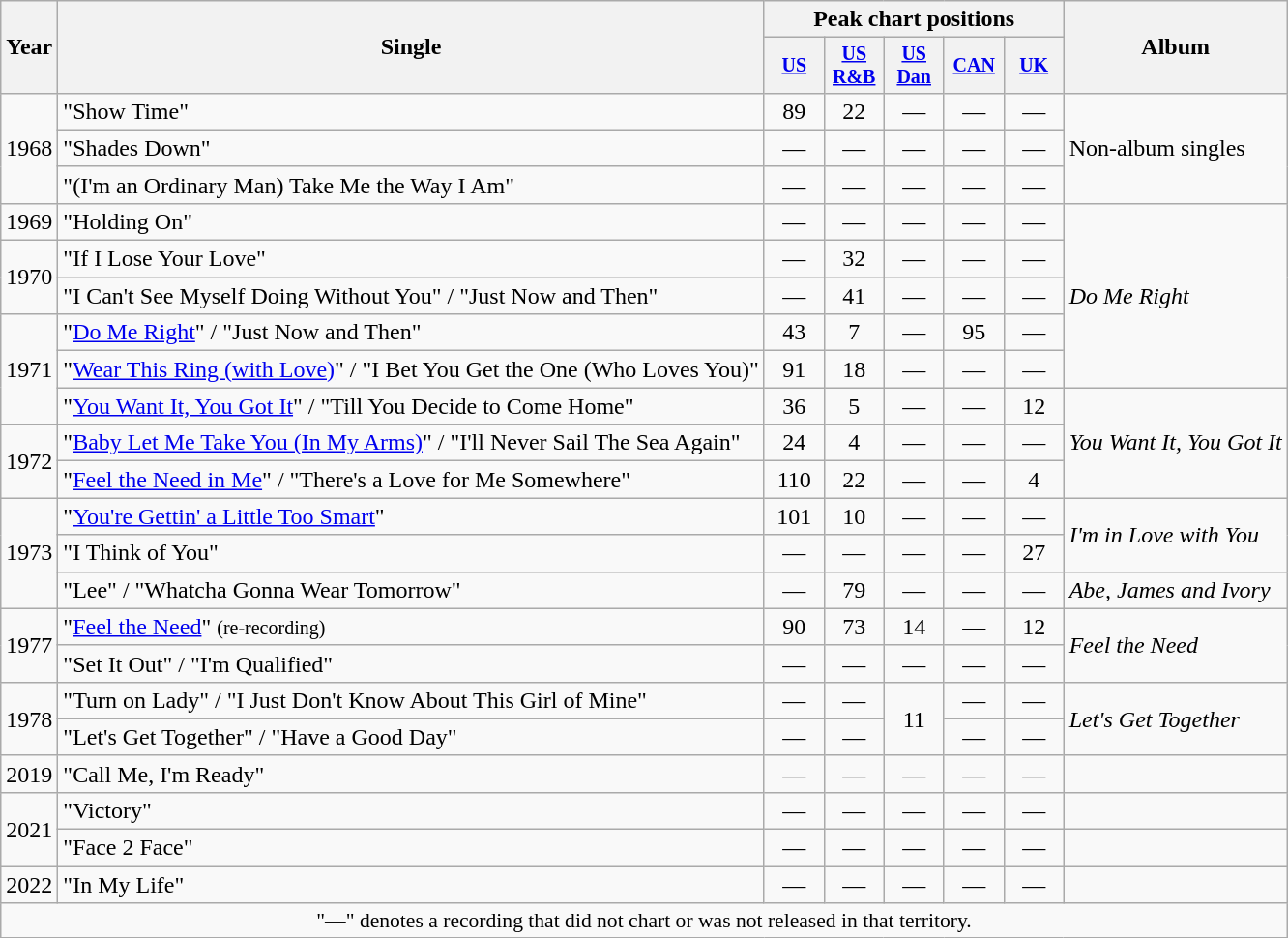<table class="wikitable" style="text-align:center;">
<tr>
<th rowspan="2">Year</th>
<th rowspan="2">Single</th>
<th colspan="5">Peak chart positions</th>
<th rowspan="2">Album</th>
</tr>
<tr style="font-size:smaller;">
<th width="35"><a href='#'>US</a><br></th>
<th width="35"><a href='#'>US<br>R&B</a><br></th>
<th width="35"><a href='#'>US<br>Dan</a><br></th>
<th width="35"><a href='#'>CAN</a><br></th>
<th width="35"><a href='#'>UK</a><br></th>
</tr>
<tr>
<td rowspan="3">1968</td>
<td align="left">"Show Time"</td>
<td>89</td>
<td>22</td>
<td>—</td>
<td>—</td>
<td>—</td>
<td align="left" rowspan="3">Non-album singles</td>
</tr>
<tr>
<td align="left">"Shades Down"</td>
<td>—</td>
<td>—</td>
<td>—</td>
<td>—</td>
<td>—</td>
</tr>
<tr>
<td align="left">"(I'm an Ordinary Man) Take Me the Way I Am"</td>
<td>—</td>
<td>—</td>
<td>—</td>
<td>—</td>
<td>—</td>
</tr>
<tr>
<td>1969</td>
<td align="left">"Holding On"</td>
<td>—</td>
<td>—</td>
<td>—</td>
<td>—</td>
<td>—</td>
<td align="left" rowspan="5"><em>Do Me Right</em></td>
</tr>
<tr>
<td rowspan="2">1970</td>
<td align="left">"If I Lose Your Love"</td>
<td>—</td>
<td>32</td>
<td>—</td>
<td>—</td>
<td>—</td>
</tr>
<tr>
<td align="left">"I Can't See Myself Doing Without You" / "Just Now and Then"</td>
<td>—</td>
<td>41</td>
<td>—</td>
<td>—</td>
<td>—</td>
</tr>
<tr>
<td rowspan="3">1971</td>
<td align="left">"<a href='#'>Do Me Right</a>" / "Just Now and Then"</td>
<td>43</td>
<td>7</td>
<td>—</td>
<td>95</td>
<td>—</td>
</tr>
<tr>
<td align="left">"<a href='#'>Wear This Ring (with Love)</a>" / "I Bet You Get the One (Who Loves You)"</td>
<td>91</td>
<td>18</td>
<td>—</td>
<td>—</td>
<td>—</td>
</tr>
<tr>
<td align="left">"<a href='#'>You Want It, You Got It</a>" / "Till You Decide to Come Home"</td>
<td>36</td>
<td>5</td>
<td>—</td>
<td>—</td>
<td>12</td>
<td align="left" rowspan="3"><em>You Want It, You Got It</em></td>
</tr>
<tr>
<td rowspan="2">1972</td>
<td align="left">"<a href='#'>Baby Let Me Take You (In My Arms)</a>" / "I'll Never Sail The Sea Again"</td>
<td>24</td>
<td>4</td>
<td>—</td>
<td>—</td>
<td>—</td>
</tr>
<tr>
<td align="left">"<a href='#'>Feel the Need in Me</a>" / "There's a Love for Me Somewhere"</td>
<td>110</td>
<td>22</td>
<td>—</td>
<td>—</td>
<td>4</td>
</tr>
<tr>
<td rowspan="3">1973</td>
<td align="left">"<a href='#'>You're Gettin' a Little Too Smart</a>"</td>
<td>101</td>
<td>10</td>
<td>—</td>
<td>—</td>
<td>—</td>
<td align="left" rowspan="2"><em>I'm in Love with You</em></td>
</tr>
<tr>
<td align="left">"I Think of You"</td>
<td>—</td>
<td>—</td>
<td>—</td>
<td>—</td>
<td>27</td>
</tr>
<tr>
<td align="left">"Lee" / "Whatcha Gonna Wear Tomorrow"</td>
<td>—</td>
<td>79</td>
<td>—</td>
<td>—</td>
<td>—</td>
<td align="left" rowspan="1"><em>Abe, James and Ivory</em></td>
</tr>
<tr>
<td rowspan="2">1977</td>
<td align="left">"<a href='#'>Feel the Need</a>" <small>(re-recording)</small></td>
<td>90</td>
<td>73</td>
<td>14</td>
<td>—</td>
<td>12</td>
<td align="left" rowspan="2"><em>Feel the Need</em></td>
</tr>
<tr>
<td align="left">"Set It Out" / "I'm Qualified"</td>
<td>—</td>
<td>—</td>
<td>—</td>
<td>—</td>
<td>—</td>
</tr>
<tr>
<td rowspan="2">1978</td>
<td align="left">"Turn on Lady" / "I Just Don't Know About This Girl of Mine"</td>
<td>—</td>
<td>—</td>
<td rowspan="2">11</td>
<td>—</td>
<td>—</td>
<td align="left" rowspan="2"><em>Let's Get Together</em></td>
</tr>
<tr>
<td align="left">"Let's Get Together" / "Have a Good Day"</td>
<td>—</td>
<td>—</td>
<td>—</td>
<td>—</td>
</tr>
<tr>
<td>2019</td>
<td align="left">"Call Me, I'm Ready"</td>
<td>—</td>
<td>—</td>
<td>—</td>
<td>—</td>
<td>—</td>
<td></td>
</tr>
<tr>
<td rowspan="2">2021</td>
<td align="left">"Victory"</td>
<td>—</td>
<td>—</td>
<td>—</td>
<td>—</td>
<td>—</td>
<td></td>
</tr>
<tr>
<td align="left">"Face 2 Face"</td>
<td>—</td>
<td>—</td>
<td>—</td>
<td>—</td>
<td>—</td>
<td></td>
</tr>
<tr>
<td>2022</td>
<td align="left">"In My Life"</td>
<td>—</td>
<td>—</td>
<td>—</td>
<td>—</td>
<td>—</td>
<td></td>
</tr>
<tr>
<td colspan="15" style="font-size:90%">"—" denotes a recording that did not chart or was not released in that territory.</td>
</tr>
</table>
